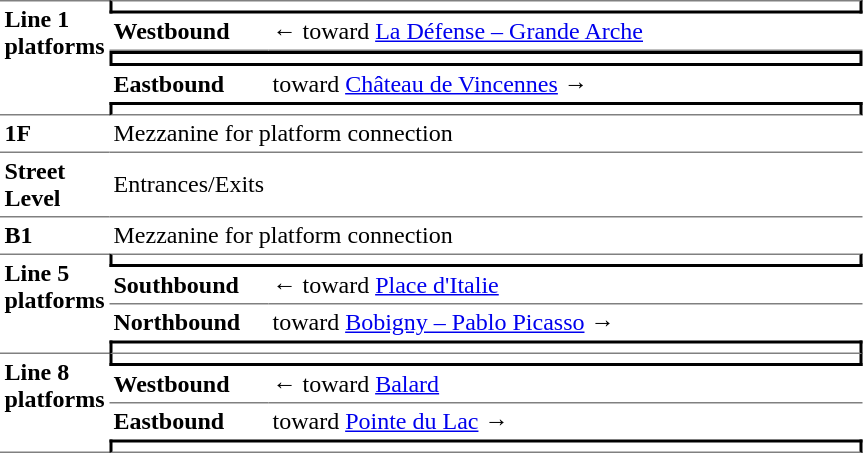<table border=0 cellspacing=0 cellpadding=3>
<tr>
<td style="border-bottom:solid 1px gray;border-top:solid 1px gray;" width=50 rowspan=5 valign=top><strong>Line 1 platforms</strong></td>
<td style="border-top:solid 1px gray;border-right:solid 2px black;border-left:solid 2px black;border-bottom:solid 2px black;text-align:center;" colspan=2></td>
</tr>
<tr>
<td style="border-bottom:solid 1px gray;" width=100><strong>Westbound</strong></td>
<td style="border-bottom:solid 1px gray;" width=390>←   toward <a href='#'>La Défense – Grande Arche</a> </td>
</tr>
<tr>
<td style="border-top:solid 2px black;border-right:solid 2px black;border-left:solid 2px black;border-bottom:solid 2px black;text-align:center;" colspan=2></td>
</tr>
<tr>
<td><strong>Eastbound</strong></td>
<td>   toward <a href='#'>Château de Vincennes</a>  →</td>
</tr>
<tr>
<td style="border-top:solid 2px black;border-right:solid 2px black;border-left:solid 2px black;border-bottom:solid 1px gray;text-align:center;" colspan=2></td>
</tr>
<tr>
<td valign=top><strong>1F</strong></td>
<td colspan=2>Mezzanine for platform connection</td>
</tr>
<tr>
<td style="border-bottom:solid 1px gray;border-top:solid 1px gray;" width=50 valign=top><strong>Street Level</strong></td>
<td style="border-top:solid 1px gray;border-bottom:solid 1px gray;" width=100 colspan=2>Entrances/Exits</td>
</tr>
<tr>
<td valign=top><strong>B1</strong></td>
<td colspan=2>Mezzanine for platform connection</td>
</tr>
<tr>
<td style="border-top:solid 1px gray;border-bottom:solid 1px gray;" width=50 rowspan=4 valign=top><strong>Line 5 platforms</strong></td>
<td style="border-top:solid 1px gray;border-right:solid 2px black;border-left:solid 2px black;border-bottom:solid 2px black;text-align:center;" colspan=2></td>
</tr>
<tr>
<td style="border-bottom:solid 1px gray;" width=100><strong>Southbound</strong></td>
<td style="border-bottom:solid 1px gray;" width=390>←   toward <a href='#'>Place d'Italie</a> </td>
</tr>
<tr>
<td><strong>Northbound</strong></td>
<td>   toward <a href='#'>Bobigny – Pablo Picasso</a>  →</td>
</tr>
<tr>
<td style="border-top:solid 2px black;border-right:solid 2px black;border-left:solid 2px black;border-bottom:solid 1px gray;text-align:center;" colspan=2></td>
</tr>
<tr>
<td style="border-bottom:solid 1px gray;" width=50 rowspan=4 valign=top><strong>Line 8 platforms</strong></td>
<td style="border-right:solid 2px black;border-left:solid 2px black;border-bottom:solid 2px black;text-align:center;" colspan=2></td>
</tr>
<tr>
<td style="border-bottom:solid 1px gray;" width=100><strong>Westbound</strong></td>
<td style="border-bottom:solid 1px gray;" width=390>←   toward <a href='#'>Balard</a> </td>
</tr>
<tr>
<td><strong>Eastbound</strong></td>
<td>   toward <a href='#'>Pointe du Lac</a>  →</td>
</tr>
<tr>
<td style="border-top:solid 2px black;border-right:solid 2px black;border-left:solid 2px black;border-bottom:solid 1px gray;text-align:center;" colspan=2></td>
</tr>
</table>
